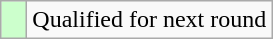<table class="wikitable">
<tr>
<td style="width:10px; background:#cfc"></td>
<td>Qualified for next round</td>
</tr>
</table>
